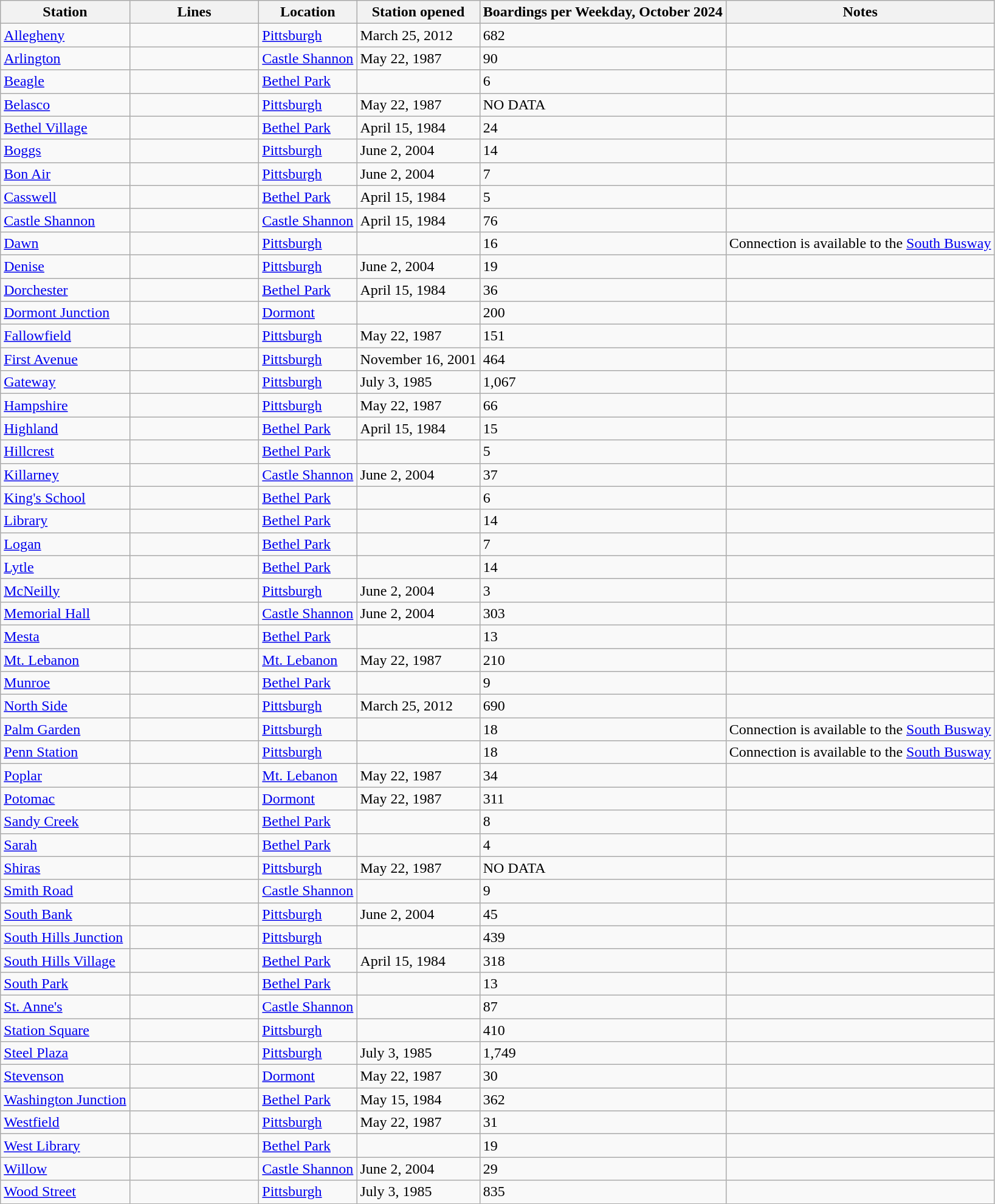<table class="wikitable sortable">
<tr>
<th>Station</th>
<th width=13%>Lines</th>
<th>Location</th>
<th>Station opened</th>
<th>Boardings per Weekday, October 2024</th>
<th>Notes</th>
</tr>
<tr>
<td><a href='#'>Allegheny</a> </td>
<td></td>
<td><a href='#'>Pittsburgh</a></td>
<td>March 25, 2012</td>
<td>682</td>
<td></td>
</tr>
<tr>
<td><a href='#'>Arlington</a></td>
<td></td>
<td><a href='#'>Castle Shannon</a></td>
<td>May 22, 1987</td>
<td>90</td>
<td></td>
</tr>
<tr>
<td><a href='#'>Beagle</a></td>
<td></td>
<td><a href='#'>Bethel Park</a></td>
<td></td>
<td>6</td>
<td></td>
</tr>
<tr>
<td><a href='#'>Belasco</a></td>
<td></td>
<td><a href='#'>Pittsburgh</a></td>
<td>May 22, 1987</td>
<td>NO DATA</td>
<td></td>
</tr>
<tr>
<td><a href='#'>Bethel Village</a></td>
<td></td>
<td><a href='#'>Bethel Park</a></td>
<td>April 15, 1984</td>
<td>24</td>
<td></td>
</tr>
<tr>
<td><a href='#'>Boggs</a> </td>
<td></td>
<td><a href='#'>Pittsburgh</a></td>
<td>June 2, 2004</td>
<td>14</td>
<td></td>
</tr>
<tr>
<td><a href='#'>Bon Air</a> </td>
<td></td>
<td><a href='#'>Pittsburgh</a></td>
<td>June 2, 2004</td>
<td>7</td>
<td></td>
</tr>
<tr>
<td><a href='#'>Casswell</a></td>
<td></td>
<td><a href='#'>Bethel Park</a></td>
<td>April 15, 1984</td>
<td>5</td>
<td></td>
</tr>
<tr>
<td><a href='#'>Castle Shannon</a></td>
<td></td>
<td><a href='#'>Castle Shannon</a></td>
<td>April 15, 1984</td>
<td>76</td>
<td></td>
</tr>
<tr>
<td><a href='#'>Dawn</a></td>
<td></td>
<td><a href='#'>Pittsburgh</a></td>
<td></td>
<td>16</td>
<td>Connection is available to the <a href='#'>South Busway</a></td>
</tr>
<tr>
<td><a href='#'>Denise</a> </td>
<td></td>
<td><a href='#'>Pittsburgh</a></td>
<td>June 2, 2004</td>
<td>19</td>
<td></td>
</tr>
<tr>
<td><a href='#'>Dorchester</a></td>
<td></td>
<td><a href='#'>Bethel Park</a></td>
<td>April 15, 1984</td>
<td>36</td>
<td></td>
</tr>
<tr>
<td><a href='#'>Dormont Junction</a> </td>
<td></td>
<td><a href='#'>Dormont</a></td>
<td></td>
<td>200</td>
<td></td>
</tr>
<tr>
<td><a href='#'>Fallowfield</a> </td>
<td></td>
<td><a href='#'>Pittsburgh</a></td>
<td>May 22, 1987</td>
<td>151</td>
<td></td>
</tr>
<tr>
<td><a href='#'>First Avenue</a> </td>
<td></td>
<td><a href='#'>Pittsburgh</a></td>
<td>November 16, 2001</td>
<td>464</td>
<td></td>
</tr>
<tr>
<td><a href='#'>Gateway</a> </td>
<td></td>
<td><a href='#'>Pittsburgh</a></td>
<td>July 3, 1985</td>
<td>1,067</td>
<td></td>
</tr>
<tr>
<td><a href='#'>Hampshire</a></td>
<td></td>
<td><a href='#'>Pittsburgh</a></td>
<td>May 22, 1987</td>
<td>66</td>
<td></td>
</tr>
<tr>
<td><a href='#'>Highland</a></td>
<td></td>
<td><a href='#'>Bethel Park</a></td>
<td>April 15, 1984</td>
<td>15</td>
<td></td>
</tr>
<tr>
<td><a href='#'>Hillcrest</a></td>
<td></td>
<td><a href='#'>Bethel Park</a></td>
<td></td>
<td>5</td>
</tr>
<tr>
<td><a href='#'>Killarney</a> </td>
<td></td>
<td><a href='#'>Castle Shannon</a></td>
<td>June 2, 2004</td>
<td>37</td>
<td></td>
</tr>
<tr>
<td><a href='#'>King's School</a></td>
<td></td>
<td><a href='#'>Bethel Park</a></td>
<td></td>
<td>6</td>
<td></td>
</tr>
<tr>
<td><a href='#'>Library</a> </td>
<td></td>
<td><a href='#'>Bethel Park</a></td>
<td></td>
<td>14</td>
<td></td>
</tr>
<tr>
<td><a href='#'>Logan</a></td>
<td></td>
<td><a href='#'>Bethel Park</a></td>
<td></td>
<td>7</td>
<td></td>
</tr>
<tr>
<td><a href='#'>Lytle</a></td>
<td></td>
<td><a href='#'>Bethel Park</a></td>
<td></td>
<td>14</td>
</tr>
<tr>
<td><a href='#'>McNeilly</a> </td>
<td></td>
<td><a href='#'>Pittsburgh</a></td>
<td>June 2, 2004</td>
<td>3</td>
<td></td>
</tr>
<tr>
<td><a href='#'>Memorial Hall</a> </td>
<td></td>
<td><a href='#'>Castle Shannon</a></td>
<td>June 2, 2004</td>
<td>303</td>
<td></td>
</tr>
<tr>
<td><a href='#'>Mesta</a></td>
<td></td>
<td><a href='#'>Bethel Park</a></td>
<td></td>
<td>13</td>
</tr>
<tr>
<td><a href='#'>Mt. Lebanon</a> </td>
<td></td>
<td><a href='#'>Mt. Lebanon</a></td>
<td>May 22, 1987</td>
<td>210</td>
<td></td>
</tr>
<tr>
<td><a href='#'>Munroe</a></td>
<td></td>
<td><a href='#'>Bethel Park</a></td>
<td></td>
<td>9</td>
<td></td>
</tr>
<tr>
<td><a href='#'>North Side</a> </td>
<td></td>
<td><a href='#'>Pittsburgh</a></td>
<td>March 25, 2012</td>
<td>690</td>
<td></td>
</tr>
<tr>
<td><a href='#'>Palm Garden</a></td>
<td></td>
<td><a href='#'>Pittsburgh</a></td>
<td></td>
<td>18</td>
<td>Connection is available to the <a href='#'>South Busway</a></td>
</tr>
<tr>
<td><a href='#'>Penn Station</a></td>
<td></td>
<td><a href='#'>Pittsburgh</a></td>
<td></td>
<td>18</td>
<td>Connection is available to the <a href='#'>South Busway</a></td>
</tr>
<tr>
<td><a href='#'>Poplar</a></td>
<td></td>
<td><a href='#'>Mt. Lebanon</a></td>
<td>May 22, 1987</td>
<td>34</td>
<td></td>
</tr>
<tr>
<td><a href='#'>Potomac</a> </td>
<td></td>
<td><a href='#'>Dormont</a></td>
<td>May 22, 1987</td>
<td>311</td>
<td></td>
</tr>
<tr>
<td><a href='#'>Sandy Creek</a></td>
<td></td>
<td><a href='#'>Bethel Park</a></td>
<td></td>
<td>8</td>
<td></td>
</tr>
<tr>
<td><a href='#'>Sarah</a></td>
<td></td>
<td><a href='#'>Bethel Park</a></td>
<td></td>
<td>4</td>
<td></td>
</tr>
<tr>
<td><a href='#'>Shiras</a></td>
<td></td>
<td><a href='#'>Pittsburgh</a></td>
<td>May 22, 1987</td>
<td>NO DATA</td>
<td></td>
</tr>
<tr>
<td><a href='#'>Smith Road</a></td>
<td></td>
<td><a href='#'>Castle Shannon</a></td>
<td></td>
<td>9</td>
<td></td>
</tr>
<tr>
<td><a href='#'>South Bank</a> </td>
<td></td>
<td><a href='#'>Pittsburgh</a></td>
<td>June 2, 2004</td>
<td>45</td>
<td></td>
</tr>
<tr>
<td><a href='#'>South Hills Junction</a> </td>
<td></td>
<td><a href='#'>Pittsburgh</a></td>
<td></td>
<td>439</td>
<td></td>
</tr>
<tr>
<td><a href='#'>South Hills Village</a> </td>
<td></td>
<td><a href='#'>Bethel Park</a></td>
<td>April 15, 1984</td>
<td>318</td>
<td></td>
</tr>
<tr>
<td><a href='#'>South Park</a></td>
<td></td>
<td><a href='#'>Bethel Park</a></td>
<td></td>
<td>13</td>
<td></td>
</tr>
<tr>
<td><a href='#'>St. Anne's</a></td>
<td></td>
<td><a href='#'>Castle Shannon</a></td>
<td></td>
<td>87</td>
<td></td>
</tr>
<tr>
<td><a href='#'>Station Square</a> </td>
<td></td>
<td><a href='#'>Pittsburgh</a></td>
<td></td>
<td>410</td>
<td></td>
</tr>
<tr>
<td><a href='#'>Steel Plaza</a> </td>
<td></td>
<td><a href='#'>Pittsburgh</a></td>
<td>July 3, 1985</td>
<td>1,749</td>
<td></td>
</tr>
<tr>
<td><a href='#'>Stevenson</a></td>
<td></td>
<td><a href='#'>Dormont</a></td>
<td>May 22, 1987</td>
<td>30</td>
<td></td>
</tr>
<tr>
<td><a href='#'>Washington Junction</a> </td>
<td></td>
<td><a href='#'>Bethel Park</a></td>
<td>May 15, 1984</td>
<td>362</td>
</tr>
<tr>
<td><a href='#'>Westfield</a></td>
<td></td>
<td><a href='#'>Pittsburgh</a></td>
<td>May 22, 1987</td>
<td>31</td>
<td></td>
</tr>
<tr>
<td><a href='#'>West Library</a> </td>
<td></td>
<td><a href='#'>Bethel Park</a></td>
<td></td>
<td>19</td>
<td></td>
</tr>
<tr>
<td><a href='#'>Willow</a> </td>
<td></td>
<td><a href='#'>Castle Shannon</a></td>
<td>June 2, 2004</td>
<td>29</td>
<td></td>
</tr>
<tr>
<td><a href='#'>Wood Street</a></td>
<td></td>
<td><a href='#'>Pittsburgh</a></td>
<td>July 3, 1985</td>
<td>835</td>
<td></td>
</tr>
</table>
